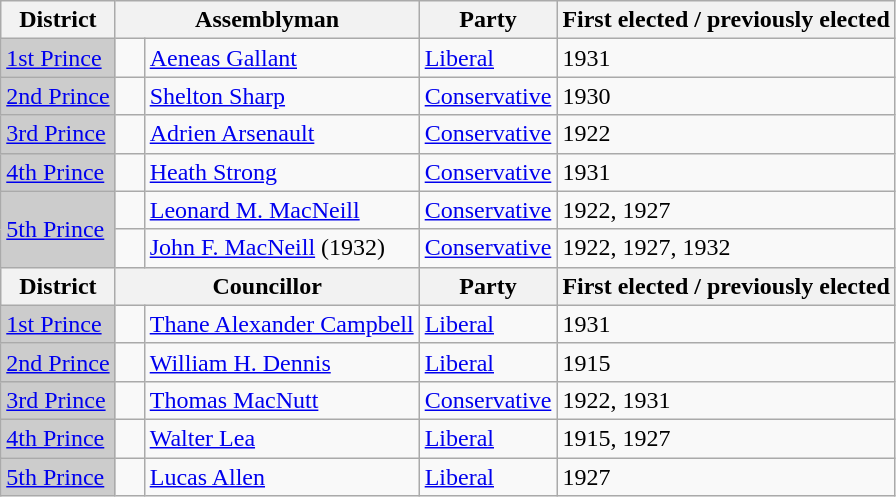<table class="wikitable sortable">
<tr>
<th>District</th>
<th colspan="2">Assemblyman</th>
<th>Party</th>
<th>First elected / previously elected</th>
</tr>
<tr>
<td bgcolor="CCCCCC"><a href='#'>1st Prince</a></td>
<td>   </td>
<td><a href='#'>Aeneas Gallant</a></td>
<td><a href='#'>Liberal</a></td>
<td>1931</td>
</tr>
<tr>
<td bgcolor="CCCCCC"><a href='#'>2nd Prince</a></td>
<td>   </td>
<td><a href='#'>Shelton Sharp</a></td>
<td><a href='#'>Conservative</a></td>
<td>1930</td>
</tr>
<tr>
<td bgcolor="CCCCCC"><a href='#'>3rd Prince</a></td>
<td>   </td>
<td><a href='#'>Adrien Arsenault</a></td>
<td><a href='#'>Conservative</a></td>
<td>1922</td>
</tr>
<tr>
<td bgcolor="CCCCCC"><a href='#'>4th Prince</a></td>
<td>   </td>
<td><a href='#'>Heath Strong</a></td>
<td><a href='#'>Conservative</a></td>
<td>1931</td>
</tr>
<tr>
<td rowspan=2 bgcolor="CCCCCC"><a href='#'>5th Prince</a></td>
<td>   </td>
<td><a href='#'>Leonard M. MacNeill</a></td>
<td><a href='#'>Conservative</a></td>
<td>1922, 1927</td>
</tr>
<tr>
<td> </td>
<td><a href='#'>John F. MacNeill</a> (1932)</td>
<td><a href='#'>Conservative</a></td>
<td>1922, 1927, 1932</td>
</tr>
<tr>
<th>District</th>
<th colspan="2">Councillor</th>
<th>Party</th>
<th>First elected / previously elected</th>
</tr>
<tr>
<td bgcolor="CCCCCC"><a href='#'>1st Prince</a></td>
<td>   </td>
<td><a href='#'>Thane Alexander Campbell</a></td>
<td><a href='#'>Liberal</a></td>
<td>1931</td>
</tr>
<tr>
<td bgcolor="CCCCCC"><a href='#'>2nd Prince</a></td>
<td>   </td>
<td><a href='#'>William H. Dennis</a></td>
<td><a href='#'>Liberal</a></td>
<td>1915</td>
</tr>
<tr>
<td bgcolor="CCCCCC"><a href='#'>3rd Prince</a></td>
<td>   </td>
<td><a href='#'>Thomas MacNutt</a></td>
<td><a href='#'>Conservative</a></td>
<td>1922, 1931</td>
</tr>
<tr>
<td bgcolor="CCCCCC"><a href='#'>4th Prince</a></td>
<td>    <br></td>
<td><a href='#'>Walter Lea</a></td>
<td><a href='#'>Liberal</a></td>
<td>1915, 1927</td>
</tr>
<tr>
<td bgcolor="CCCCCC"><a href='#'>5th Prince</a></td>
<td>   </td>
<td><a href='#'>Lucas Allen</a></td>
<td><a href='#'>Liberal</a></td>
<td>1927</td>
</tr>
</table>
